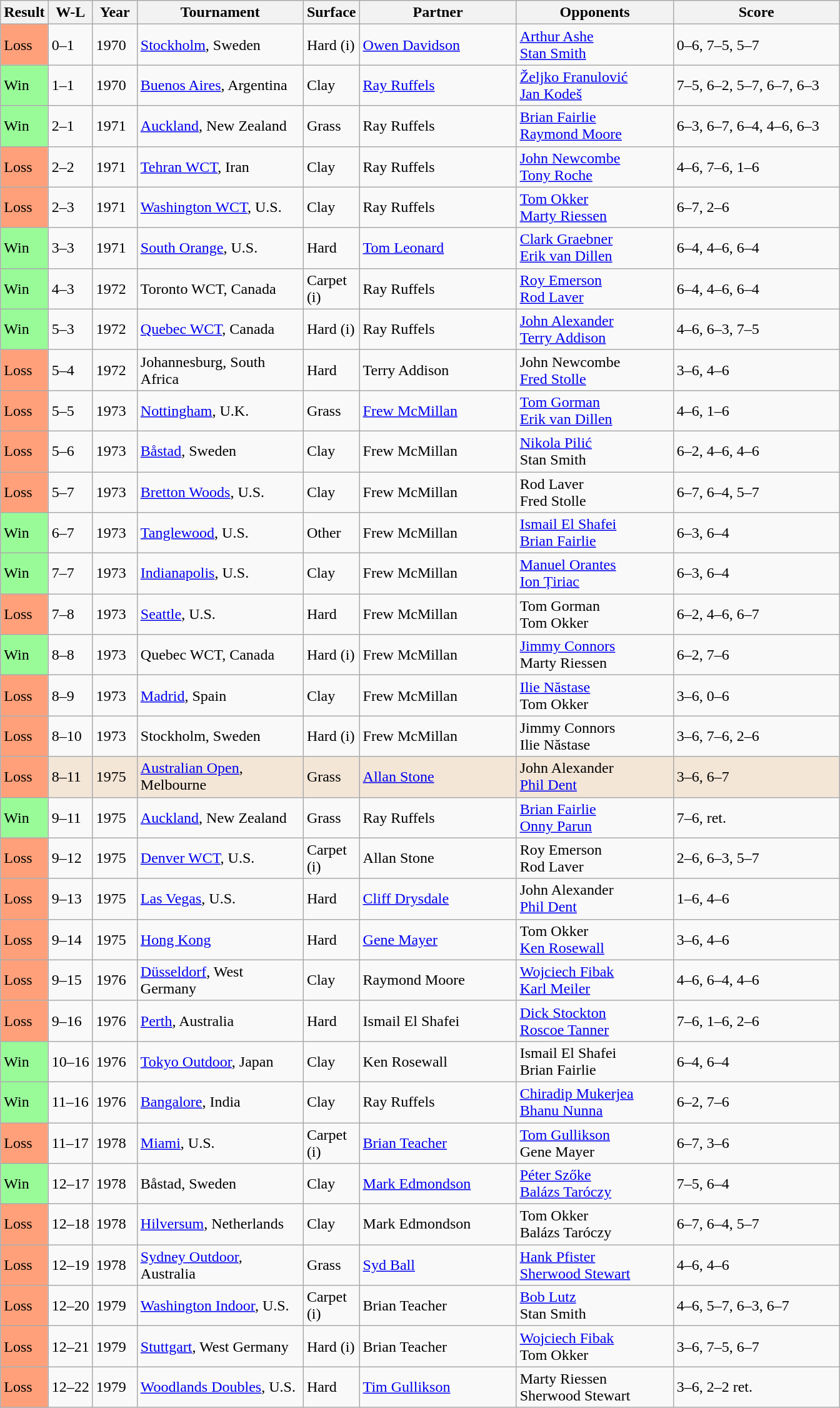<table class="sortable wikitable">
<tr>
<th style="width:40px">Result</th>
<th style="width:40px" class="unsortable">W-L</th>
<th style="width:40px">Year</th>
<th style="width:170px">Tournament</th>
<th style="width:50px">Surface</th>
<th style="width:160px">Partner</th>
<th style="width:160px">Opponents</th>
<th style="width:170px" class="unsortable">Score</th>
</tr>
<tr>
<td style="background:#ffa07a;">Loss</td>
<td>0–1</td>
<td>1970</td>
<td><a href='#'>Stockholm</a>, Sweden</td>
<td>Hard (i)</td>
<td> <a href='#'>Owen Davidson</a></td>
<td> <a href='#'>Arthur Ashe</a> <br>  <a href='#'>Stan Smith</a></td>
<td>0–6, 7–5, 5–7</td>
</tr>
<tr>
<td style="background:#98fb98;">Win</td>
<td>1–1</td>
<td>1970</td>
<td><a href='#'>Buenos Aires</a>, Argentina</td>
<td>Clay</td>
<td> <a href='#'>Ray Ruffels</a></td>
<td> <a href='#'>Željko Franulović</a> <br>  <a href='#'>Jan Kodeš</a></td>
<td>7–5, 6–2, 5–7, 6–7, 6–3</td>
</tr>
<tr>
<td style="background:#98fb98;">Win</td>
<td>2–1</td>
<td>1971</td>
<td><a href='#'>Auckland</a>, New Zealand</td>
<td>Grass</td>
<td> Ray Ruffels</td>
<td> <a href='#'>Brian Fairlie</a> <br>  <a href='#'>Raymond Moore</a></td>
<td>6–3, 6–7, 6–4, 4–6, 6–3</td>
</tr>
<tr>
<td style="background:#ffa07a;">Loss</td>
<td>2–2</td>
<td>1971</td>
<td><a href='#'>Tehran WCT</a>, Iran</td>
<td>Clay</td>
<td> Ray Ruffels</td>
<td> <a href='#'>John Newcombe</a> <br>  <a href='#'>Tony Roche</a></td>
<td>4–6, 7–6, 1–6</td>
</tr>
<tr>
<td style="background:#ffa07a;">Loss</td>
<td>2–3</td>
<td>1971</td>
<td><a href='#'>Washington WCT</a>, U.S.</td>
<td>Clay</td>
<td> Ray Ruffels</td>
<td> <a href='#'>Tom Okker</a> <br>  <a href='#'>Marty Riessen</a></td>
<td>6–7, 2–6</td>
</tr>
<tr>
<td style="background:#98fb98;">Win</td>
<td>3–3</td>
<td>1971</td>
<td><a href='#'>South Orange</a>, U.S.</td>
<td>Hard</td>
<td> <a href='#'>Tom Leonard</a></td>
<td> <a href='#'>Clark Graebner</a> <br>  <a href='#'>Erik van Dillen</a></td>
<td>6–4, 4–6, 6–4</td>
</tr>
<tr>
<td style="background:#98fb98;">Win</td>
<td>4–3</td>
<td>1972</td>
<td>Toronto WCT, Canada</td>
<td>Carpet (i)</td>
<td> Ray Ruffels</td>
<td> <a href='#'>Roy Emerson</a> <br>  <a href='#'>Rod Laver</a></td>
<td>6–4, 4–6, 6–4</td>
</tr>
<tr>
<td style="background:#98fb98;">Win</td>
<td>5–3</td>
<td>1972</td>
<td><a href='#'>Quebec WCT</a>, Canada</td>
<td>Hard (i)</td>
<td> Ray Ruffels</td>
<td> <a href='#'>John Alexander</a> <br>  <a href='#'>Terry Addison</a></td>
<td>4–6, 6–3, 7–5</td>
</tr>
<tr>
<td style="background:#ffa07a;">Loss</td>
<td>5–4</td>
<td>1972</td>
<td>Johannesburg, South Africa</td>
<td>Hard</td>
<td> Terry Addison</td>
<td> John Newcombe <br>  <a href='#'>Fred Stolle</a></td>
<td>3–6, 4–6</td>
</tr>
<tr>
<td style="background:#ffa07a;">Loss</td>
<td>5–5</td>
<td>1973</td>
<td><a href='#'>Nottingham</a>, U.K.</td>
<td>Grass</td>
<td> <a href='#'>Frew McMillan</a></td>
<td> <a href='#'>Tom Gorman</a> <br>  <a href='#'>Erik van Dillen</a></td>
<td>4–6, 1–6</td>
</tr>
<tr>
<td style="background:#ffa07a;">Loss</td>
<td>5–6</td>
<td>1973</td>
<td><a href='#'>Båstad</a>, Sweden</td>
<td>Clay</td>
<td> Frew McMillan</td>
<td> <a href='#'>Nikola Pilić</a> <br>  Stan Smith</td>
<td>6–2, 4–6, 4–6</td>
</tr>
<tr>
<td style="background:#ffa07a;">Loss</td>
<td>5–7</td>
<td>1973</td>
<td><a href='#'>Bretton Woods</a>, U.S.</td>
<td>Clay</td>
<td> Frew McMillan</td>
<td> Rod Laver <br>  Fred Stolle</td>
<td>6–7, 6–4, 5–7</td>
</tr>
<tr>
<td style="background:#98fb98;">Win</td>
<td>6–7</td>
<td>1973</td>
<td><a href='#'>Tanglewood</a>, U.S.</td>
<td>Other</td>
<td> Frew McMillan</td>
<td> <a href='#'>Ismail El Shafei</a> <br>  <a href='#'>Brian Fairlie</a></td>
<td>6–3, 6–4</td>
</tr>
<tr>
<td style="background:#98fb98;">Win</td>
<td>7–7</td>
<td>1973</td>
<td><a href='#'>Indianapolis</a>, U.S.</td>
<td>Clay</td>
<td> Frew McMillan</td>
<td> <a href='#'>Manuel Orantes</a> <br>  <a href='#'>Ion Țiriac</a></td>
<td>6–3, 6–4</td>
</tr>
<tr>
<td style="background:#ffa07a;">Loss</td>
<td>7–8</td>
<td>1973</td>
<td><a href='#'>Seattle</a>, U.S.</td>
<td>Hard</td>
<td> Frew McMillan</td>
<td> Tom Gorman <br>  Tom Okker</td>
<td>6–2, 4–6, 6–7</td>
</tr>
<tr>
<td style="background:#98fb98;">Win</td>
<td>8–8</td>
<td>1973</td>
<td>Quebec WCT, Canada</td>
<td>Hard (i)</td>
<td> Frew McMillan</td>
<td> <a href='#'>Jimmy Connors</a> <br>  Marty Riessen</td>
<td>6–2, 7–6</td>
</tr>
<tr>
<td style="background:#ffa07a;">Loss</td>
<td>8–9</td>
<td>1973</td>
<td><a href='#'>Madrid</a>, Spain</td>
<td>Clay</td>
<td> Frew McMillan</td>
<td> <a href='#'>Ilie Năstase</a> <br>  Tom Okker</td>
<td>3–6, 0–6</td>
</tr>
<tr>
<td style="background:#ffa07a;">Loss</td>
<td>8–10</td>
<td>1973</td>
<td>Stockholm, Sweden</td>
<td>Hard (i)</td>
<td> Frew McMillan</td>
<td> Jimmy Connors <br>  Ilie Năstase</td>
<td>3–6, 7–6, 2–6</td>
</tr>
<tr style="background:#f3e6d7;">
<td style="background:#ffa07a;">Loss</td>
<td>8–11</td>
<td>1975</td>
<td><a href='#'>Australian Open</a>, Melbourne</td>
<td>Grass</td>
<td> <a href='#'>Allan Stone</a></td>
<td> John Alexander <br>  <a href='#'>Phil Dent</a></td>
<td>3–6, 6–7</td>
</tr>
<tr>
<td style="background:#98fb98;">Win</td>
<td>9–11</td>
<td>1975</td>
<td><a href='#'>Auckland</a>, New Zealand</td>
<td>Grass</td>
<td> Ray Ruffels</td>
<td> <a href='#'>Brian Fairlie</a> <br>  <a href='#'>Onny Parun</a></td>
<td>7–6, ret.</td>
</tr>
<tr>
<td style="background:#ffa07a;">Loss</td>
<td>9–12</td>
<td>1975</td>
<td><a href='#'>Denver WCT</a>, U.S.</td>
<td>Carpet (i)</td>
<td> Allan Stone</td>
<td> Roy Emerson <br>  Rod Laver</td>
<td>2–6, 6–3, 5–7</td>
</tr>
<tr>
<td style="background:#ffa07a;">Loss</td>
<td>9–13</td>
<td>1975</td>
<td><a href='#'>Las Vegas</a>, U.S.</td>
<td>Hard</td>
<td> <a href='#'>Cliff Drysdale</a></td>
<td> John Alexander <br>  <a href='#'>Phil Dent</a></td>
<td>1–6, 4–6</td>
</tr>
<tr>
<td style="background:#ffa07a;">Loss</td>
<td>9–14</td>
<td>1975</td>
<td><a href='#'>Hong Kong</a></td>
<td>Hard</td>
<td> <a href='#'>Gene Mayer</a></td>
<td> Tom Okker <br>  <a href='#'>Ken Rosewall</a></td>
<td>3–6, 4–6</td>
</tr>
<tr>
<td style="background:#ffa07a;">Loss</td>
<td>9–15</td>
<td>1976</td>
<td><a href='#'>Düsseldorf</a>, West Germany</td>
<td>Clay</td>
<td> Raymond Moore</td>
<td> <a href='#'>Wojciech Fibak</a> <br>  <a href='#'>Karl Meiler</a></td>
<td>4–6, 6–4, 4–6</td>
</tr>
<tr>
<td style="background:#ffa07a;">Loss</td>
<td>9–16</td>
<td>1976</td>
<td><a href='#'>Perth</a>, Australia</td>
<td>Hard</td>
<td> Ismail El Shafei</td>
<td> <a href='#'>Dick Stockton</a> <br>  <a href='#'>Roscoe Tanner</a></td>
<td>7–6, 1–6, 2–6</td>
</tr>
<tr>
<td style="background:#98fb98;">Win</td>
<td>10–16</td>
<td>1976</td>
<td><a href='#'>Tokyo Outdoor</a>, Japan</td>
<td>Clay</td>
<td> Ken Rosewall</td>
<td> Ismail El Shafei <br>  Brian Fairlie</td>
<td>6–4, 6–4</td>
</tr>
<tr>
<td style="background:#98fb98;">Win</td>
<td>11–16</td>
<td>1976</td>
<td><a href='#'>Bangalore</a>, India</td>
<td>Clay</td>
<td> Ray Ruffels</td>
<td> <a href='#'>Chiradip Mukerjea</a> <br>  <a href='#'>Bhanu Nunna</a></td>
<td>6–2, 7–6</td>
</tr>
<tr>
<td style="background:#ffa07a;">Loss</td>
<td>11–17</td>
<td>1978</td>
<td><a href='#'>Miami</a>, U.S.</td>
<td>Carpet (i)</td>
<td> <a href='#'>Brian Teacher</a></td>
<td> <a href='#'>Tom Gullikson</a> <br>  Gene Mayer</td>
<td>6–7, 3–6</td>
</tr>
<tr>
<td style="background:#98fb98;">Win</td>
<td>12–17</td>
<td>1978</td>
<td>Båstad, Sweden</td>
<td>Clay</td>
<td> <a href='#'>Mark Edmondson</a></td>
<td> <a href='#'>Péter Szőke</a> <br>  <a href='#'>Balázs Taróczy</a></td>
<td>7–5, 6–4</td>
</tr>
<tr>
<td style="background:#ffa07a;">Loss</td>
<td>12–18</td>
<td>1978</td>
<td><a href='#'>Hilversum</a>, Netherlands</td>
<td>Clay</td>
<td> Mark Edmondson</td>
<td> Tom Okker <br>  Balázs Taróczy</td>
<td>6–7, 6–4, 5–7</td>
</tr>
<tr>
<td style="background:#ffa07a;">Loss</td>
<td>12–19</td>
<td>1978</td>
<td><a href='#'>Sydney Outdoor</a>, Australia</td>
<td>Grass</td>
<td> <a href='#'>Syd Ball</a></td>
<td> <a href='#'>Hank Pfister</a> <br>  <a href='#'>Sherwood Stewart</a></td>
<td>4–6, 4–6</td>
</tr>
<tr>
<td style="background:#ffa07a;">Loss</td>
<td>12–20</td>
<td>1979</td>
<td><a href='#'>Washington Indoor</a>, U.S.</td>
<td>Carpet (i)</td>
<td> Brian Teacher</td>
<td> <a href='#'>Bob Lutz</a> <br>  Stan Smith</td>
<td>4–6, 5–7, 6–3, 6–7</td>
</tr>
<tr>
<td style="background:#ffa07a;">Loss</td>
<td>12–21</td>
<td>1979</td>
<td><a href='#'>Stuttgart</a>, West Germany</td>
<td>Hard (i)</td>
<td> Brian Teacher</td>
<td> <a href='#'>Wojciech Fibak</a> <br>  Tom Okker</td>
<td>3–6, 7–5, 6–7</td>
</tr>
<tr>
<td style="background:#ffa07a;">Loss</td>
<td>12–22</td>
<td>1979</td>
<td><a href='#'>Woodlands Doubles</a>, U.S.</td>
<td>Hard</td>
<td> <a href='#'>Tim Gullikson</a></td>
<td> Marty Riessen <br>  Sherwood Stewart</td>
<td>3–6, 2–2 ret.</td>
</tr>
</table>
